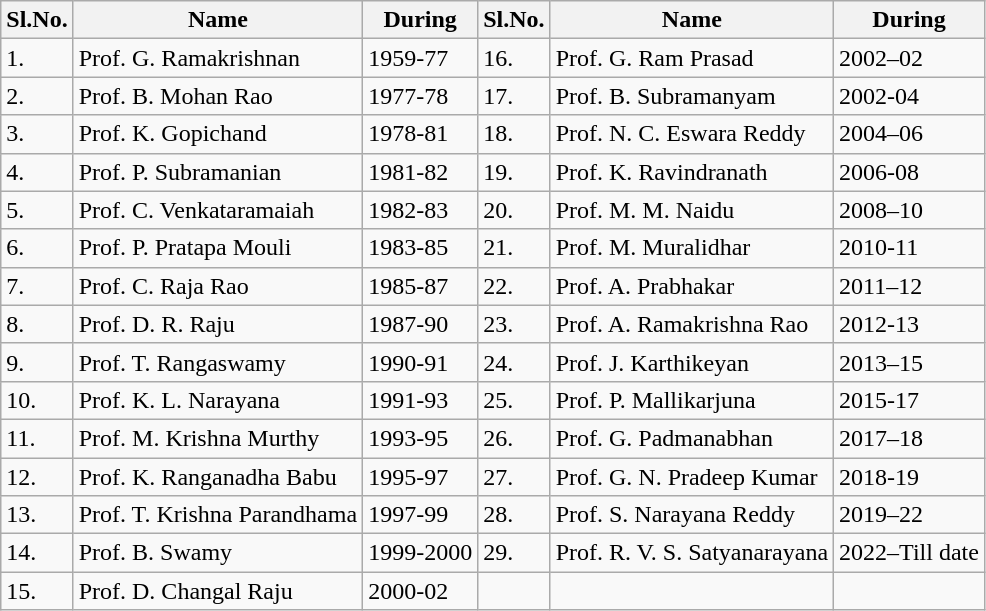<table class="wikitable">
<tr>
<th>Sl.No.</th>
<th>Name</th>
<th>During</th>
<th>Sl.No.</th>
<th>Name</th>
<th>During</th>
</tr>
<tr>
<td>1.</td>
<td>Prof. G. Ramakrishnan</td>
<td>1959-77</td>
<td>16.</td>
<td>Prof. G. Ram Prasad</td>
<td>2002–02</td>
</tr>
<tr>
<td>2.</td>
<td>Prof. B. Mohan Rao</td>
<td>1977-78</td>
<td>17.</td>
<td>Prof. B. Subramanyam</td>
<td>2002-04</td>
</tr>
<tr>
<td>3.</td>
<td>Prof. K. Gopichand</td>
<td>1978-81</td>
<td>18.</td>
<td>Prof. N. C. Eswara Reddy</td>
<td>2004–06</td>
</tr>
<tr>
<td>4.</td>
<td>Prof. P. Subramanian</td>
<td>1981-82</td>
<td>19.</td>
<td>Prof. K. Ravindranath</td>
<td>2006-08</td>
</tr>
<tr>
<td>5.</td>
<td>Prof. C. Venkataramaiah</td>
<td>1982-83</td>
<td>20.</td>
<td>Prof. M. M. Naidu</td>
<td>2008–10</td>
</tr>
<tr>
<td>6.</td>
<td>Prof. P. Pratapa Mouli</td>
<td>1983-85</td>
<td>21.</td>
<td>Prof. M. Muralidhar</td>
<td>2010-11</td>
</tr>
<tr>
<td>7.</td>
<td>Prof. C. Raja Rao</td>
<td>1985-87</td>
<td>22.</td>
<td>Prof.  A. Prabhakar</td>
<td>2011–12</td>
</tr>
<tr>
<td>8.</td>
<td>Prof. D. R. Raju</td>
<td>1987-90</td>
<td>23.</td>
<td>Prof. A. Ramakrishna Rao</td>
<td>2012-13</td>
</tr>
<tr>
<td>9.</td>
<td>Prof. T. Rangaswamy</td>
<td>1990-91</td>
<td>24.</td>
<td>Prof. J. Karthikeyan</td>
<td>2013–15</td>
</tr>
<tr>
<td>10.</td>
<td>Prof. K. L. Narayana</td>
<td>1991-93</td>
<td>25.</td>
<td>Prof. P. Mallikarjuna</td>
<td>2015-17</td>
</tr>
<tr>
<td>11.</td>
<td>Prof. M. Krishna Murthy</td>
<td>1993-95</td>
<td>26.</td>
<td>Prof. G. Padmanabhan</td>
<td>2017–18</td>
</tr>
<tr>
<td>12.</td>
<td>Prof. K. Ranganadha Babu</td>
<td>1995-97</td>
<td>27.</td>
<td>Prof. G. N. Pradeep Kumar</td>
<td>2018-19</td>
</tr>
<tr>
<td>13.</td>
<td>Prof. T. Krishna Parandhama</td>
<td>1997-99</td>
<td>28.</td>
<td>Prof. S. Narayana Reddy</td>
<td>2019–22</td>
</tr>
<tr>
<td>14.</td>
<td>Prof. B. Swamy</td>
<td>1999-2000</td>
<td>29.</td>
<td>Prof. R. V. S. Satyanarayana</td>
<td>2022–Till date</td>
</tr>
<tr>
<td>15.</td>
<td>Prof. D. Changal Raju</td>
<td>2000-02</td>
<td></td>
<td></td>
<td></td>
</tr>
</table>
